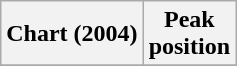<table class="wikitable">
<tr>
<th>Chart (2004)</th>
<th>Peak<br>position</th>
</tr>
<tr>
</tr>
</table>
